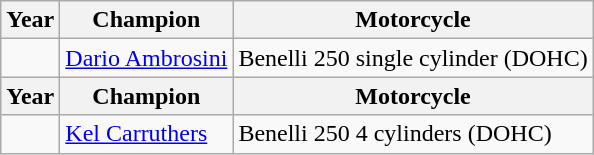<table class="wikitable">
<tr>
<th>Year</th>
<th>Champion</th>
<th>Motorcycle</th>
</tr>
<tr>
<td></td>
<td> <a href='#'>Dario Ambrosini</a></td>
<td>Benelli 250 single cylinder (DOHC)</td>
</tr>
<tr>
<th>Year</th>
<th>Champion</th>
<th>Motorcycle</th>
</tr>
<tr>
<td></td>
<td> <a href='#'>Kel Carruthers</a></td>
<td>Benelli 250 4 cylinders (DOHC)</td>
</tr>
</table>
